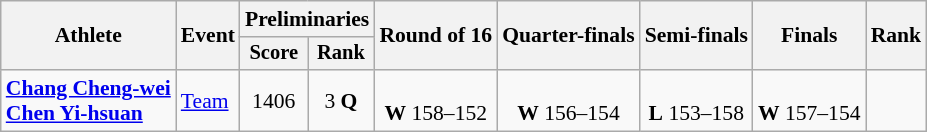<table class="wikitable" style="font-size:90%; text-align:center">
<tr>
<th rowspan="2">Athlete</th>
<th rowspan="2">Event</th>
<th colspan="2">Preliminaries</th>
<th rowspan="2">Round of 16</th>
<th rowspan="2">Quarter-finals</th>
<th rowspan="2">Semi-finals</th>
<th rowspan="2">Finals</th>
<th rowspan="2">Rank</th>
</tr>
<tr style="font-size:95%">
<th>Score</th>
<th>Rank</th>
</tr>
<tr>
<td align="left"><strong><a href='#'>Chang Cheng-wei</a><br><a href='#'>Chen Yi-hsuan</a></strong></td>
<td align="left"><a href='#'>Team</a></td>
<td>1406</td>
<td>3 <strong>Q</strong></td>
<td><br><strong>W</strong> 158–152</td>
<td><br><strong>W</strong> 156–154</td>
<td><br><strong>L</strong> 153–158</td>
<td><br><strong>W</strong> 157–154</td>
<td></td>
</tr>
</table>
